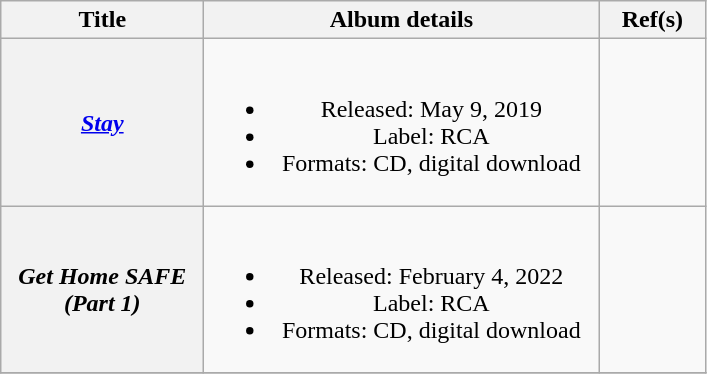<table class="wikitable plainrowheaders" style="text-align:center;" border="1">
<tr>
<th scope="col" style="width:8em;">Title</th>
<th scope="col" style="width:16em;">Album details</th>
<th scope="col" style="width:4em;">Ref(s)</th>
</tr>
<tr>
<th scope="row"><em><a href='#'>Stay</a></em></th>
<td><br><ul><li>Released: May 9, 2019</li><li>Label: RCA</li><li>Formats: CD, digital download</li></ul></td>
<td></td>
</tr>
<tr>
<th scope="row"><em>Get Home SAFE (Part 1)</em></th>
<td><br><ul><li>Released: February 4, 2022</li><li>Label: RCA</li><li>Formats: CD, digital download</li></ul></td>
<td></td>
</tr>
<tr>
</tr>
</table>
